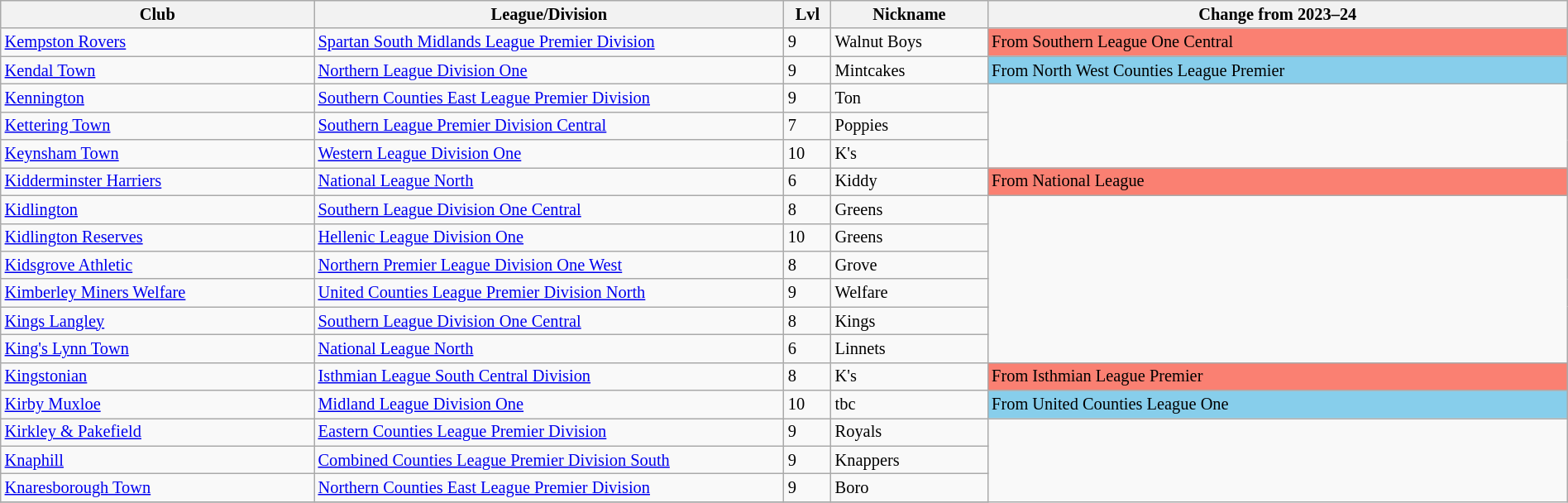<table class="wikitable sortable" width=100% style="font-size:85%">
<tr>
<th width=20%>Club</th>
<th width=30%>League/Division</th>
<th width=3%>Lvl</th>
<th width=10%>Nickname</th>
<th width=37%>Change from 2023–24</th>
</tr>
<tr>
<td><a href='#'>Kempston Rovers</a></td>
<td><a href='#'>Spartan South Midlands League Premier Division</a></td>
<td>9</td>
<td>Walnut Boys</td>
<td style="background:salmon">From Southern League One Central</td>
</tr>
<tr>
<td><a href='#'>Kendal Town</a></td>
<td><a href='#'>Northern League Division One</a></td>
<td>9</td>
<td>Mintcakes</td>
<td style="background:skyblue">From North West Counties League Premier</td>
</tr>
<tr>
<td><a href='#'>Kennington</a></td>
<td><a href='#'>Southern Counties East League Premier Division</a></td>
<td>9</td>
<td>Ton</td>
</tr>
<tr>
<td><a href='#'>Kettering Town</a></td>
<td><a href='#'>Southern League Premier Division Central</a></td>
<td>7</td>
<td>Poppies</td>
</tr>
<tr>
<td><a href='#'>Keynsham Town</a></td>
<td><a href='#'>Western League Division One</a></td>
<td>10</td>
<td>K's</td>
</tr>
<tr>
<td><a href='#'>Kidderminster Harriers</a></td>
<td><a href='#'>National League North</a></td>
<td>6</td>
<td>Kiddy</td>
<td style="background:salmon">From National League</td>
</tr>
<tr>
<td><a href='#'>Kidlington</a></td>
<td><a href='#'>Southern League Division One Central</a></td>
<td>8</td>
<td>Greens</td>
</tr>
<tr>
<td><a href='#'>Kidlington Reserves</a></td>
<td><a href='#'>Hellenic League Division One</a></td>
<td>10</td>
<td>Greens</td>
</tr>
<tr>
<td><a href='#'>Kidsgrove Athletic</a></td>
<td><a href='#'>Northern Premier League Division One West</a></td>
<td>8</td>
<td>Grove</td>
</tr>
<tr>
<td><a href='#'>Kimberley Miners Welfare</a></td>
<td><a href='#'>United Counties League Premier Division North</a></td>
<td>9</td>
<td>Welfare</td>
</tr>
<tr>
<td><a href='#'>Kings Langley</a></td>
<td><a href='#'>Southern League Division One Central</a></td>
<td>8</td>
<td>Kings</td>
</tr>
<tr>
<td><a href='#'>King's Lynn Town</a></td>
<td><a href='#'>National League North</a></td>
<td>6</td>
<td>Linnets</td>
</tr>
<tr>
<td><a href='#'>Kingstonian</a></td>
<td><a href='#'>Isthmian League South Central Division</a></td>
<td>8</td>
<td>K's</td>
<td style="background:salmon">From Isthmian League Premier</td>
</tr>
<tr>
<td><a href='#'>Kirby Muxloe</a></td>
<td><a href='#'>Midland League Division One</a></td>
<td>10</td>
<td>tbc</td>
<td style="background:skyblue">From United Counties League One</td>
</tr>
<tr>
<td><a href='#'>Kirkley & Pakefield</a></td>
<td><a href='#'>Eastern Counties League Premier Division</a></td>
<td>9</td>
<td>Royals</td>
</tr>
<tr>
<td><a href='#'>Knaphill</a></td>
<td><a href='#'>Combined Counties League Premier Division South</a></td>
<td>9</td>
<td>Knappers</td>
</tr>
<tr>
<td><a href='#'>Knaresborough Town</a></td>
<td><a href='#'>Northern Counties East League Premier Division</a></td>
<td>9</td>
<td>Boro</td>
</tr>
<tr>
</tr>
</table>
